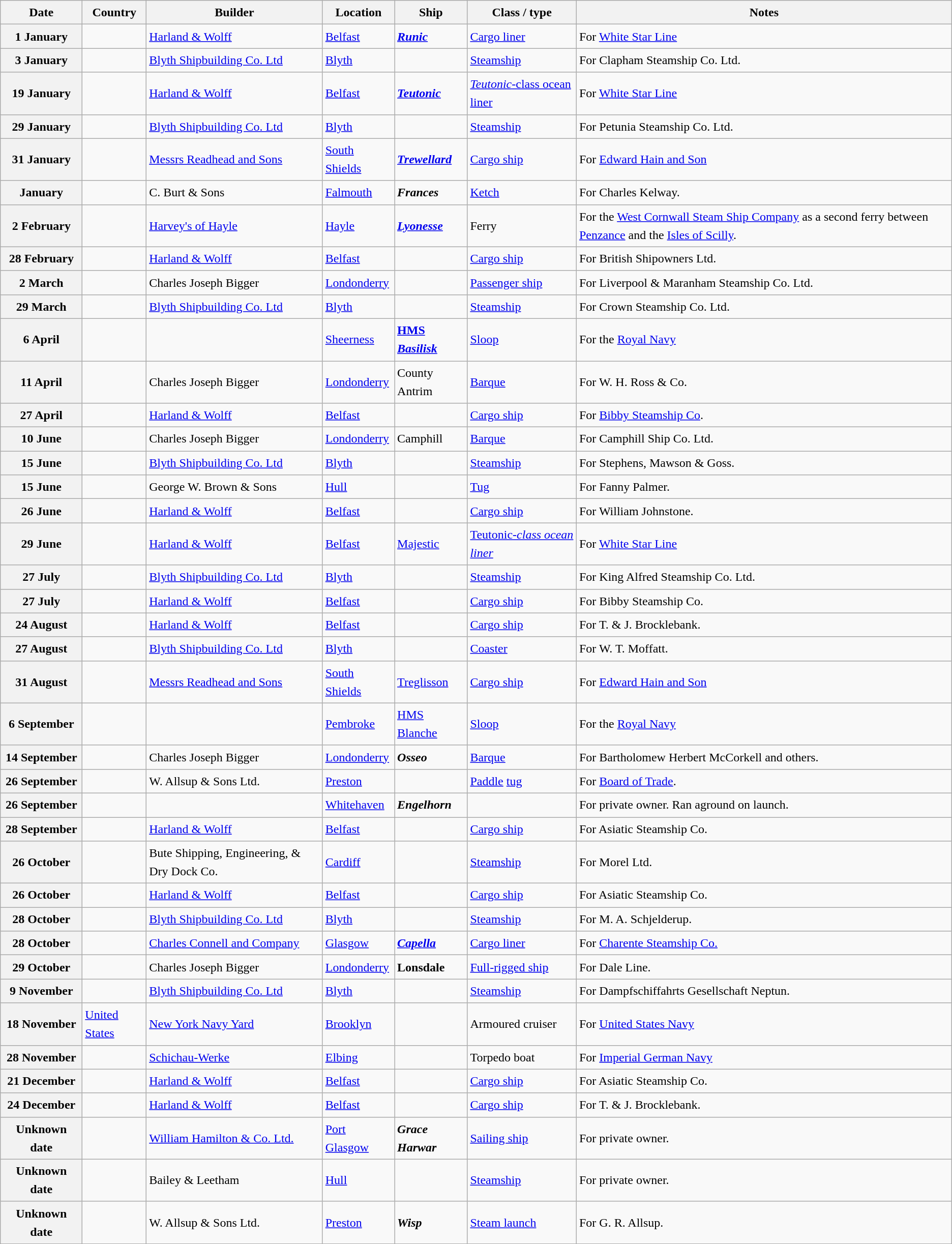<table class="wikitable sortable" style="font-size:1.00em; line-height:1.5em;">
<tr>
<th width="100">Date</th>
<th>Country</th>
<th>Builder</th>
<th>Location</th>
<th>Ship</th>
<th>Class / type</th>
<th>Notes</th>
</tr>
<tr>
<th>1 January</th>
<td></td>
<td><a href='#'>Harland & Wolff</a></td>
<td><a href='#'>Belfast</a></td>
<td><strong><em><a href='#'>Runic</a></em></strong></td>
<td><a href='#'>Cargo liner</a></td>
<td>For <a href='#'>White Star Line</a></td>
</tr>
<tr ---->
<th>3 January</th>
<td></td>
<td><a href='#'>Blyth Shipbuilding Co. Ltd</a></td>
<td><a href='#'>Blyth</a></td>
<td><strong></strong></td>
<td><a href='#'>Steamship</a></td>
<td>For Clapham Steamship Co. Ltd.</td>
</tr>
<tr>
<th>19 January</th>
<td></td>
<td><a href='#'>Harland & Wolff</a></td>
<td><a href='#'>Belfast</a></td>
<td><strong><em><a href='#'>Teutonic</a></em></strong></td>
<td><a href='#'><em>Teutonic</em>-class ocean liner</a></td>
<td>For <a href='#'>White Star Line</a></td>
</tr>
<tr ---->
<th>29 January</th>
<td></td>
<td><a href='#'>Blyth Shipbuilding Co. Ltd</a></td>
<td><a href='#'>Blyth</a></td>
<td><strong></strong></td>
<td><a href='#'>Steamship</a></td>
<td>For Petunia Steamship Co. Ltd.</td>
</tr>
<tr>
<th>31 January</th>
<td></td>
<td><a href='#'>Messrs Readhead and Sons</a></td>
<td><a href='#'>South Shields</a></td>
<td><strong><em><a href='#'>Trewellard</a></em></strong></td>
<td><a href='#'>Cargo ship</a></td>
<td>For <a href='#'>Edward Hain and Son</a></td>
</tr>
<tr --->
<th>January</th>
<td></td>
<td>C. Burt & Sons</td>
<td><a href='#'>Falmouth</a></td>
<td><strong><em>Frances</em></strong></td>
<td><a href='#'>Ketch</a></td>
<td>For Charles Kelway.</td>
</tr>
<tr>
<th>2 February</th>
<td></td>
<td><a href='#'>Harvey's of Hayle</a></td>
<td><a href='#'>Hayle</a></td>
<td><strong><em><a href='#'>Lyonesse</a></em></strong></td>
<td>Ferry</td>
<td>For the <a href='#'>West Cornwall Steam Ship Company</a> as a second ferry between <a href='#'>Penzance</a> and the <a href='#'>Isles of Scilly</a>.</td>
</tr>
<tr ---->
<th>28 February</th>
<td></td>
<td><a href='#'>Harland & Wolff</a></td>
<td><a href='#'>Belfast</a></td>
<td><strong></strong></td>
<td><a href='#'>Cargo ship</a></td>
<td>For British Shipowners Ltd.</td>
</tr>
<tr ---->
<th>2 March</th>
<td></td>
<td>Charles Joseph Bigger</td>
<td><a href='#'>Londonderry</a></td>
<td><strong></strong></td>
<td><a href='#'>Passenger ship</a></td>
<td>For Liverpool & Maranham Steamship Co. Ltd.</td>
</tr>
<tr ---->
<th>29 March</th>
<td></td>
<td><a href='#'>Blyth Shipbuilding Co. Ltd</a></td>
<td><a href='#'>Blyth</a></td>
<td><strong></strong></td>
<td><a href='#'>Steamship</a></td>
<td>For Crown Steamship Co. Ltd.</td>
</tr>
<tr ---->
<th>6 April</th>
<td></td>
<td></td>
<td><a href='#'>Sheerness</a></td>
<td><a href='#'><strong>HMS<em> Basilisk<strong><em></a></td>
<td><a href='#'>Sloop</a></td>
<td>For the <a href='#'>Royal Navy</a></td>
</tr>
<tr ---->
<th>11 April</th>
<td></td>
<td>Charles Joseph Bigger</td>
<td><a href='#'>Londonderry</a></td>
<td></em></strong>County Antrim<strong><em></td>
<td><a href='#'>Barque</a></td>
<td>For W. H. Ross & Co.</td>
</tr>
<tr ---->
<th>27 April</th>
<td></td>
<td><a href='#'>Harland & Wolff</a></td>
<td><a href='#'>Belfast</a></td>
<td></strong><strong></td>
<td><a href='#'>Cargo ship</a></td>
<td>For <a href='#'>Bibby Steamship Co</a>.</td>
</tr>
<tr ---->
<th>10 June</th>
<td></td>
<td>Charles Joseph Bigger</td>
<td><a href='#'>Londonderry</a></td>
<td></em></strong>Camphill<strong><em></td>
<td><a href='#'>Barque</a></td>
<td>For Camphill Ship Co. Ltd.</td>
</tr>
<tr ---->
<th>15 June</th>
<td></td>
<td><a href='#'>Blyth Shipbuilding Co. Ltd</a></td>
<td><a href='#'>Blyth</a></td>
<td></strong><strong></td>
<td><a href='#'>Steamship</a></td>
<td>For Stephens, Mawson & Goss.</td>
</tr>
<tr --->
<th>15 June</th>
<td></td>
<td>George W. Brown & Sons</td>
<td><a href='#'>Hull</a></td>
<td></strong><strong></td>
<td><a href='#'>Tug</a></td>
<td>For Fanny Palmer.</td>
</tr>
<tr ---->
<th>26 June</th>
<td></td>
<td><a href='#'>Harland & Wolff</a></td>
<td><a href='#'>Belfast</a></td>
<td></strong><strong></td>
<td><a href='#'>Cargo ship</a></td>
<td>For William Johnstone.</td>
</tr>
<tr>
<th>29 June</th>
<td></td>
<td><a href='#'>Harland & Wolff</a></td>
<td><a href='#'>Belfast</a></td>
<td></em></strong><a href='#'>Majestic</a><strong><em></td>
<td><a href='#'></em>Teutonic<em>-class ocean liner</a></td>
<td>For <a href='#'>White Star Line</a></td>
</tr>
<tr ---->
<th>27 July</th>
<td></td>
<td><a href='#'>Blyth Shipbuilding Co. Ltd</a></td>
<td><a href='#'>Blyth</a></td>
<td></strong><strong></td>
<td><a href='#'>Steamship</a></td>
<td>For King Alfred Steamship Co. Ltd.</td>
</tr>
<tr ---->
<th>27 July</th>
<td></td>
<td><a href='#'>Harland & Wolff</a></td>
<td><a href='#'>Belfast</a></td>
<td></strong><strong></td>
<td><a href='#'>Cargo ship</a></td>
<td>For Bibby Steamship Co.</td>
</tr>
<tr ---->
<th>24 August</th>
<td></td>
<td><a href='#'>Harland & Wolff</a></td>
<td><a href='#'>Belfast</a></td>
<td></strong><strong></td>
<td><a href='#'>Cargo ship</a></td>
<td>For T. & J. Brocklebank.</td>
</tr>
<tr ---->
<th>27 August</th>
<td></td>
<td><a href='#'>Blyth Shipbuilding Co. Ltd</a></td>
<td><a href='#'>Blyth</a></td>
<td></strong><strong></td>
<td><a href='#'>Coaster</a></td>
<td>For W. T. Moffatt.</td>
</tr>
<tr ---->
<th>31 August</th>
<td></td>
<td><a href='#'>Messrs Readhead and Sons</a></td>
<td><a href='#'>South Shields</a></td>
<td></em></strong><a href='#'>Treglisson</a><strong><em></td>
<td><a href='#'>Cargo ship</a></td>
<td>For <a href='#'>Edward Hain and Son</a></td>
</tr>
<tr --->
<th>6 September</th>
<td></td>
<td></td>
<td><a href='#'>Pembroke</a></td>
<td><a href='#'></strong>HMS </em>Blanche</em></strong></a></td>
<td><a href='#'>Sloop</a></td>
<td>For the <a href='#'>Royal Navy</a></td>
</tr>
<tr ---->
<th>14 September</th>
<td></td>
<td>Charles Joseph Bigger</td>
<td><a href='#'>Londonderry</a></td>
<td><strong><em>Osseo</em></strong></td>
<td><a href='#'>Barque</a></td>
<td>For Bartholomew Herbert McCorkell and others.</td>
</tr>
<tr ---->
<th>26 September</th>
<td></td>
<td>W. Allsup & Sons Ltd.</td>
<td><a href='#'>Preston</a></td>
<td><strong></strong></td>
<td><a href='#'>Paddle</a> <a href='#'>tug</a></td>
<td>For <a href='#'>Board of Trade</a>.</td>
</tr>
<tr>
<th>26 September</th>
<td></td>
<td></td>
<td><a href='#'>Whitehaven</a></td>
<td><strong><em>Engelhorn</em></strong></td>
<td></td>
<td>For private owner. Ran aground on launch.</td>
</tr>
<tr ---->
<th>28 September</th>
<td></td>
<td><a href='#'>Harland & Wolff</a></td>
<td><a href='#'>Belfast</a></td>
<td><strong></strong></td>
<td><a href='#'>Cargo ship</a></td>
<td>For Asiatic Steamship Co.</td>
</tr>
<tr --->
<th>26 October</th>
<td></td>
<td>Bute Shipping, Engineering, & Dry Dock Co.</td>
<td><a href='#'>Cardiff</a></td>
<td><strong></strong></td>
<td><a href='#'>Steamship</a></td>
<td>For Morel Ltd.</td>
</tr>
<tr ---->
<th>26 October</th>
<td></td>
<td><a href='#'>Harland & Wolff</a></td>
<td><a href='#'>Belfast</a></td>
<td><strong></strong></td>
<td><a href='#'>Cargo ship</a></td>
<td>For Asiatic Steamship Co.</td>
</tr>
<tr ---->
<th>28 October</th>
<td></td>
<td><a href='#'>Blyth Shipbuilding Co. Ltd</a></td>
<td><a href='#'>Blyth</a></td>
<td><strong></strong></td>
<td><a href='#'>Steamship</a></td>
<td>For M. A. Schjelderup.</td>
</tr>
<tr>
<th>28 October</th>
<td></td>
<td><a href='#'>Charles Connell and Company</a></td>
<td><a href='#'>Glasgow</a></td>
<td><strong><em><a href='#'>Capella</a></em></strong></td>
<td><a href='#'>Cargo liner</a></td>
<td>For <a href='#'>Charente Steamship Co.</a></td>
</tr>
<tr ---->
<th>29 October</th>
<td></td>
<td>Charles Joseph Bigger</td>
<td><a href='#'>Londonderry</a></td>
<td><strong>Lonsdale</strong></td>
<td><a href='#'>Full-rigged ship</a></td>
<td>For Dale Line.</td>
</tr>
<tr ---->
<th>9 November</th>
<td></td>
<td><a href='#'>Blyth Shipbuilding Co. Ltd</a></td>
<td><a href='#'>Blyth</a></td>
<td><strong></strong></td>
<td><a href='#'>Steamship</a></td>
<td>For Dampfschiffahrts Gesellschaft Neptun.</td>
</tr>
<tr>
<th>18 November</th>
<td> <a href='#'>United States</a></td>
<td><a href='#'>New York Navy Yard</a></td>
<td><a href='#'>Brooklyn</a></td>
<td><strong></strong></td>
<td>Armoured cruiser</td>
<td>For <a href='#'>United States Navy</a></td>
</tr>
<tr>
<th>28 November</th>
<td></td>
<td><a href='#'>Schichau-Werke</a></td>
<td><a href='#'>Elbing</a></td>
<td><strong></strong></td>
<td>Torpedo boat</td>
<td>For <a href='#'>Imperial German Navy</a></td>
</tr>
<tr ---->
<th>21 December</th>
<td></td>
<td><a href='#'>Harland & Wolff</a></td>
<td><a href='#'>Belfast</a></td>
<td><strong></strong></td>
<td><a href='#'>Cargo ship</a></td>
<td>For Asiatic Steamship Co.</td>
</tr>
<tr ---->
<th>24 December</th>
<td></td>
<td><a href='#'>Harland & Wolff</a></td>
<td><a href='#'>Belfast</a></td>
<td><strong></strong></td>
<td><a href='#'>Cargo ship</a></td>
<td>For T. & J. Brocklebank.</td>
</tr>
<tr>
<th>Unknown date</th>
<td></td>
<td><a href='#'>William Hamilton & Co. Ltd.</a></td>
<td><a href='#'>Port Glasgow</a></td>
<td><strong><em>Grace Harwar</em></strong></td>
<td><a href='#'>Sailing ship</a></td>
<td>For private owner.</td>
</tr>
<tr ---->
<th>Unknown date</th>
<td></td>
<td>Bailey & Leetham</td>
<td><a href='#'>Hull</a></td>
<td><strong></strong></td>
<td><a href='#'>Steamship</a></td>
<td>For private owner.</td>
</tr>
<tr ---->
<th>Unknown date</th>
<td></td>
<td>W. Allsup & Sons Ltd.</td>
<td><a href='#'>Preston</a></td>
<td><strong><em>Wisp</em></strong></td>
<td><a href='#'>Steam launch</a></td>
<td>For G. R. Allsup.</td>
</tr>
</table>
